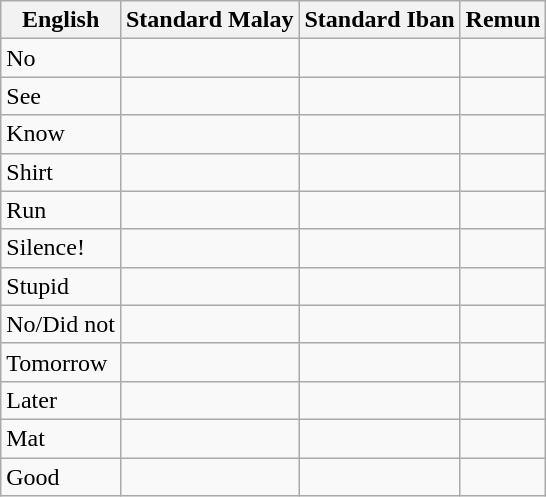<table class="wikitable">
<tr>
<th>English</th>
<th>Standard Malay</th>
<th>Standard Iban</th>
<th>Remun</th>
</tr>
<tr>
<td>No</td>
<td></td>
<td></td>
<td></td>
</tr>
<tr>
<td>See</td>
<td></td>
<td></td>
<td></td>
</tr>
<tr>
<td>Know</td>
<td></td>
<td></td>
<td></td>
</tr>
<tr>
<td>Shirt</td>
<td></td>
<td></td>
<td></td>
</tr>
<tr>
<td>Run</td>
<td></td>
<td></td>
<td></td>
</tr>
<tr>
<td>Silence!</td>
<td></td>
<td></td>
<td></td>
</tr>
<tr>
<td>Stupid</td>
<td></td>
<td></td>
<td></td>
</tr>
<tr>
<td>No/Did not</td>
<td></td>
<td></td>
<td></td>
</tr>
<tr>
<td>Tomorrow</td>
<td></td>
<td></td>
<td></td>
</tr>
<tr>
<td>Later</td>
<td></td>
<td></td>
<td></td>
</tr>
<tr>
<td>Mat</td>
<td></td>
<td></td>
<td></td>
</tr>
<tr>
<td>Good</td>
<td></td>
<td></td>
<td></td>
</tr>
</table>
